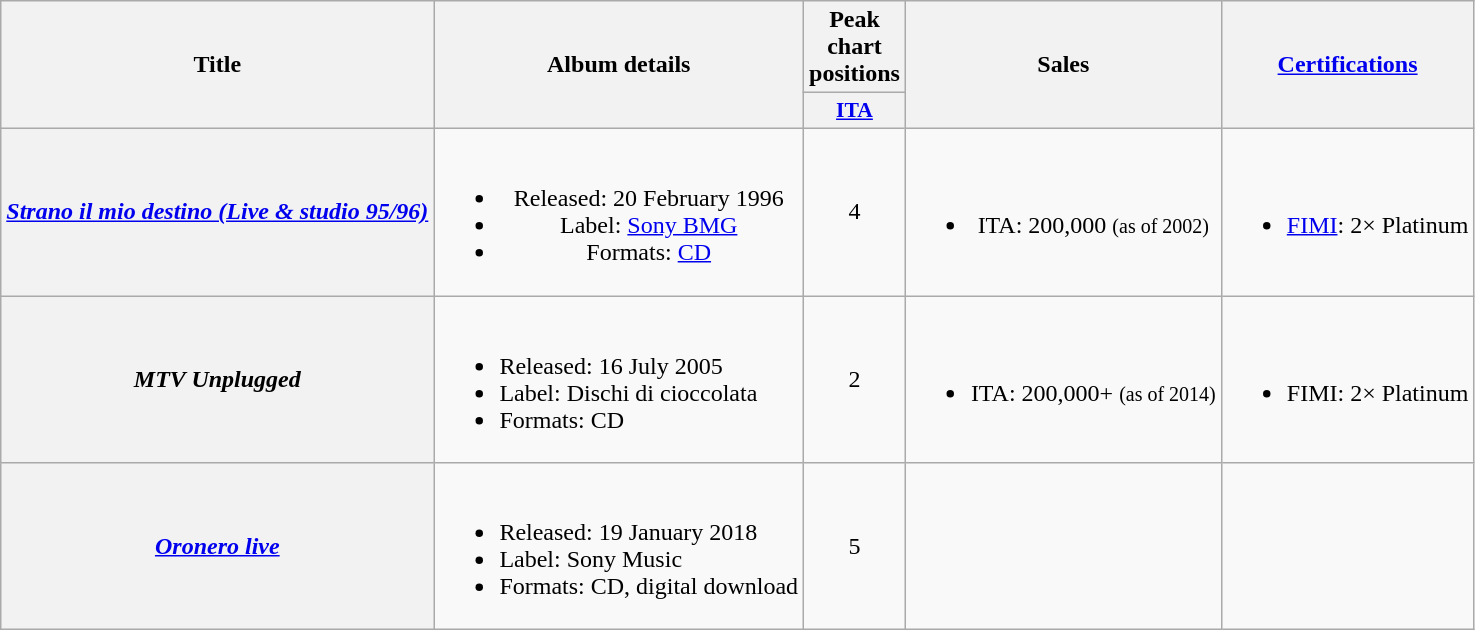<table class="wikitable plainrowheaders" style="text-align:center;" border="1">
<tr>
<th scope="column" rowspan="2">Title</th>
<th scope="column" rowspan="2">Album details</th>
<th scope="column" colspan="1">Peak chart positions</th>
<th scope="column" rowspan="2">Sales</th>
<th scope="column" rowspan="2"><a href='#'>Certifications</a></th>
</tr>
<tr>
<th scope="col" style="width:3em;font-size:90%;"><a href='#'>ITA</a><br></th>
</tr>
<tr>
<th scope="row"><em><a href='#'>Strano il mio destino (Live & studio 95/96)</a></em></th>
<td style="texta-align:left;"><br><ul><li>Released: 20 February 1996</li><li>Label: <a href='#'>Sony BMG</a></li><li>Formats: <a href='#'>CD</a></li></ul></td>
<td>4</td>
<td><br><ul><li>ITA: 200,000 <small>(as of 2002)</small></li></ul></td>
<td style="text-align:left;"><br><ul><li><a href='#'>FIMI</a>: 2× Platinum</li></ul></td>
</tr>
<tr>
<th scope="row"><em>MTV Unplugged</em></th>
<td style="text-align:left;"><br><ul><li>Released: 16 July 2005</li><li>Label: Dischi di cioccolata</li><li>Formats: CD</li></ul></td>
<td>2</td>
<td><br><ul><li>ITA: 200,000+ <small>(as of 2014)</small></li></ul></td>
<td style="text-align:left;"><br><ul><li>FIMI: 2× Platinum</li></ul></td>
</tr>
<tr>
<th scope="row"><em><a href='#'>Oronero live</a></em></th>
<td style="text-align:left;"><br><ul><li>Released: 19 January 2018</li><li>Label: Sony Music</li><li>Formats: CD, digital download</li></ul></td>
<td>5</td>
<td></td>
<td style="text-align:left;"></td>
</tr>
</table>
